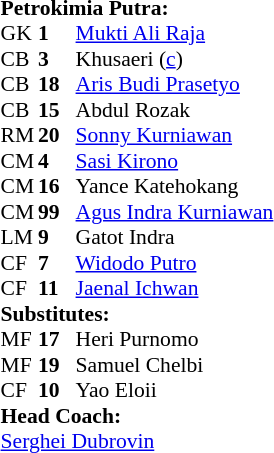<table cellspacing="0" cellpadding="0" style="font-size:90%; margin:auto;">
<tr>
<td colspan="4"><strong>Petrokimia Putra:</strong></td>
</tr>
<tr>
<th width="25"></th>
<th width="25"></th>
</tr>
<tr>
<td>GK</td>
<td><strong>1</strong></td>
<td> <a href='#'>Mukti Ali Raja</a></td>
</tr>
<tr>
<td>CB</td>
<td><strong>3</strong></td>
<td> Khusaeri (<a href='#'>c</a>)</td>
<td></td>
</tr>
<tr>
<td>CB</td>
<td><strong>18</strong></td>
<td> <a href='#'>Aris Budi Prasetyo</a></td>
</tr>
<tr>
<td>CB</td>
<td><strong>15</strong></td>
<td> Abdul Rozak</td>
</tr>
<tr>
<td>RM</td>
<td><strong>20</strong></td>
<td> <a href='#'>Sonny Kurniawan</a></td>
</tr>
<tr>
<td>CM</td>
<td><strong>4</strong></td>
<td> <a href='#'>Sasi Kirono</a></td>
</tr>
<tr>
<td>CM</td>
<td><strong>16</strong></td>
<td> Yance Katehokang</td>
</tr>
<tr>
<td>CM</td>
<td><strong>99</strong></td>
<td> <a href='#'>Agus Indra Kurniawan</a></td>
<td></td>
<td></td>
</tr>
<tr>
<td>LM</td>
<td><strong>9</strong></td>
<td> Gatot Indra</td>
<td></td>
<td></td>
</tr>
<tr>
<td>CF</td>
<td><strong>7</strong></td>
<td> <a href='#'>Widodo Putro</a></td>
<td></td>
<td></td>
</tr>
<tr>
<td>CF</td>
<td><strong>11</strong></td>
<td> <a href='#'>Jaenal Ichwan</a></td>
</tr>
<tr>
<td colspan=3><strong>Substitutes:</strong></td>
</tr>
<tr>
<td>MF</td>
<td><strong>17</strong></td>
<td> Heri Purnomo</td>
<td></td>
<td></td>
</tr>
<tr>
<td>MF</td>
<td><strong>19</strong></td>
<td> Samuel Chelbi</td>
<td></td>
<td></td>
</tr>
<tr>
<td>CF</td>
<td><strong>10</strong></td>
<td> Yao Eloii</td>
<td></td>
<td></td>
</tr>
<tr>
<td colspan=3><strong>Head Coach:</strong></td>
</tr>
<tr>
<td colspan="4"> <a href='#'>Serghei Dubrovin</a></td>
</tr>
</table>
